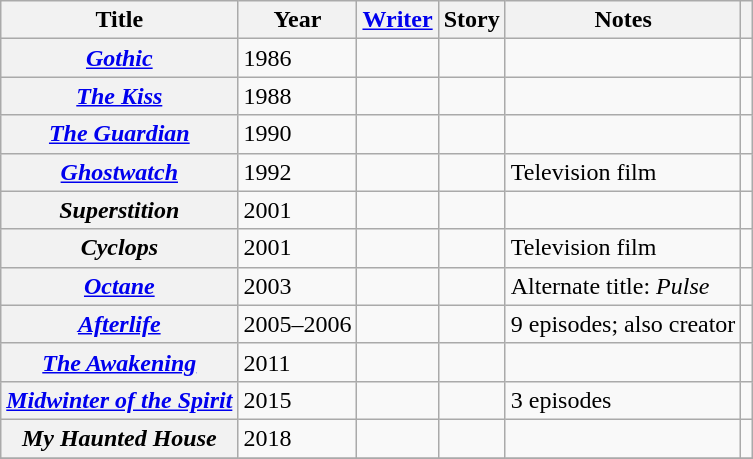<table class="wikitable sortable plainrowheaders">
<tr>
<th>Title</th>
<th>Year</th>
<th><a href='#'>Writer</a></th>
<th>Story</th>
<th class=unsortable>Notes</th>
<th class=unsortable></th>
</tr>
<tr>
<th scope="row"><em><a href='#'>Gothic</a></em></th>
<td>1986</td>
<td></td>
<td></td>
<td></td>
<td style="text-align:center;"></td>
</tr>
<tr>
<th scope="row" data-sort-value="Kiss"><em><a href='#'>The Kiss</a></em></th>
<td>1988</td>
<td></td>
<td></td>
<td></td>
<td style="text-align:center;"></td>
</tr>
<tr>
<th scope="row" data-sort=value="Guardian"><em><a href='#'>The Guardian</a></em></th>
<td>1990</td>
<td></td>
<td></td>
<td></td>
<td style="text-align:center;"></td>
</tr>
<tr>
<th scope="row"><em><a href='#'>Ghostwatch</a></em></th>
<td>1992</td>
<td></td>
<td></td>
<td>Television film</td>
<td style="text-align:center;"></td>
</tr>
<tr>
<th scope="row"><em>Superstition</em></th>
<td>2001</td>
<td></td>
<td></td>
<td></td>
<td style="text-align:center;"></td>
</tr>
<tr>
<th scope="row"><em>Cyclops</em></th>
<td>2001</td>
<td></td>
<td></td>
<td>Television film</td>
<td style="text-align:center;"></td>
</tr>
<tr>
<th scope="row"><em><a href='#'>Octane</a></em></th>
<td>2003</td>
<td></td>
<td></td>
<td>Alternate title: <em>Pulse</em></td>
<td style="text-align:center;"></td>
</tr>
<tr>
<th scope="row"><em><a href='#'>Afterlife</a></em></th>
<td>2005–2006</td>
<td></td>
<td></td>
<td>9 episodes; also creator</td>
<td style="text-align:center;"></td>
</tr>
<tr>
<th scope="row" data-sort-value="Awakening"><em><a href='#'>The Awakening</a></em></th>
<td>2011</td>
<td></td>
<td></td>
<td></td>
<td style="text-align:center;"></td>
</tr>
<tr>
<th scope="row" data-sort-value="Midwinter of the Spririt"><em><a href='#'>Midwinter of the Spirit</a></em></th>
<td>2015</td>
<td></td>
<td></td>
<td>3 episodes</td>
<td></td>
</tr>
<tr>
<th scope="row"><em>My Haunted House</em></th>
<td>2018</td>
<td></td>
<td></td>
<td></td>
<td style="text-align:center;"></td>
</tr>
<tr>
</tr>
</table>
